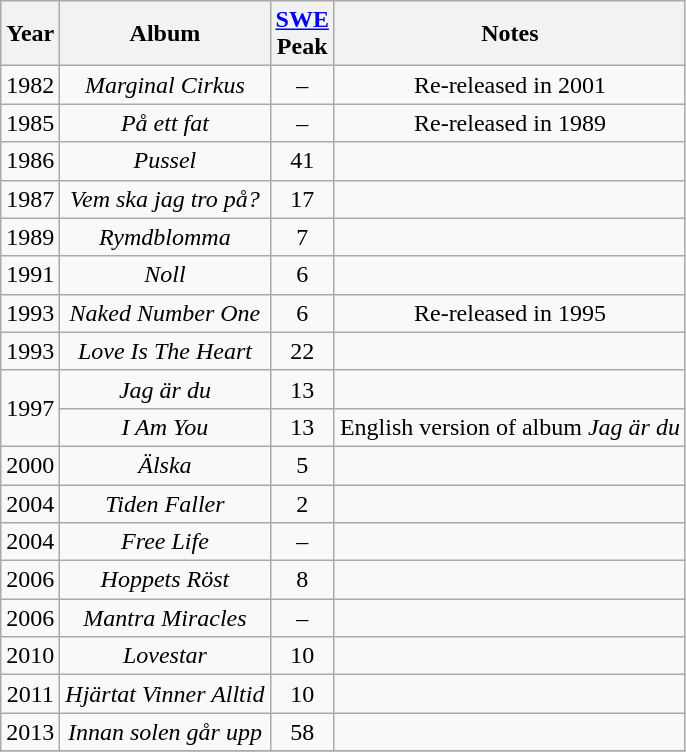<table class="wikitable" style="text-align:center;">
<tr>
<th>Year</th>
<th>Album</th>
<th><a href='#'>SWE</a><br>Peak</th>
<th>Notes</th>
</tr>
<tr>
<td>1982</td>
<td><em>Marginal Cirkus</em></td>
<td>–</td>
<td>Re-released in 2001</td>
</tr>
<tr>
<td>1985</td>
<td><em>På ett fat</em></td>
<td>–</td>
<td>Re-released in 1989</td>
</tr>
<tr>
<td>1986</td>
<td><em>Pussel</em></td>
<td>41</td>
<td></td>
</tr>
<tr>
<td>1987</td>
<td><em>Vem ska jag tro på?</em></td>
<td>17</td>
<td></td>
</tr>
<tr>
<td>1989</td>
<td><em>Rymdblomma</em></td>
<td>7</td>
<td></td>
</tr>
<tr>
<td>1991</td>
<td><em>Noll</em></td>
<td>6</td>
<td></td>
</tr>
<tr>
<td>1993</td>
<td><em>Naked Number One</em></td>
<td>6</td>
<td>Re-released in 1995</td>
</tr>
<tr>
<td>1993</td>
<td><em>Love Is The Heart</em></td>
<td>22</td>
<td></td>
</tr>
<tr>
<td rowspan=2>1997</td>
<td><em>Jag är du</em></td>
<td>13</td>
<td></td>
</tr>
<tr>
<td><em>I Am You</em></td>
<td>13</td>
<td>English version of album <em>Jag är du</em></td>
</tr>
<tr>
<td>2000</td>
<td><em>Älska</em></td>
<td>5</td>
<td></td>
</tr>
<tr>
<td>2004</td>
<td><em>Tiden Faller</em></td>
<td>2</td>
<td></td>
</tr>
<tr>
<td>2004</td>
<td><em>Free Life</em></td>
<td>–</td>
<td></td>
</tr>
<tr>
<td>2006</td>
<td><em>Hoppets Röst</em></td>
<td>8</td>
<td></td>
</tr>
<tr>
<td>2006</td>
<td><em>Mantra Miracles</em></td>
<td>–</td>
<td></td>
</tr>
<tr>
<td>2010</td>
<td><em>Lovestar</em></td>
<td>10</td>
<td></td>
</tr>
<tr>
<td>2011</td>
<td><em>Hjärtat Vinner Alltid</em></td>
<td>10</td>
<td></td>
</tr>
<tr>
<td>2013</td>
<td><em>Innan solen går upp</em></td>
<td>58</td>
<td></td>
</tr>
<tr>
</tr>
</table>
